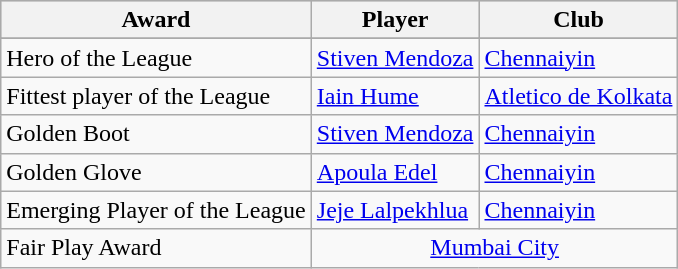<table class="wikitable">
<tr style="background:#cccccc;">
<th>Award</th>
<th>Player</th>
<th>Club</th>
</tr>
<tr>
</tr>
<tr style="background:#f4f4f4;">
</tr>
<tr>
<td>Hero of the League</td>
<td> <a href='#'>Stiven Mendoza</a></td>
<td><a href='#'>Chennaiyin</a></td>
</tr>
<tr>
<td>Fittest player of the League</td>
<td> <a href='#'>Iain Hume</a></td>
<td><a href='#'>Atletico de Kolkata</a></td>
</tr>
<tr>
<td>Golden Boot</td>
<td> <a href='#'>Stiven Mendoza</a></td>
<td><a href='#'>Chennaiyin</a></td>
</tr>
<tr>
<td>Golden Glove</td>
<td> <a href='#'>Apoula Edel</a></td>
<td><a href='#'>Chennaiyin</a></td>
</tr>
<tr>
<td>Emerging Player of the League</td>
<td> <a href='#'>Jeje Lalpekhlua</a></td>
<td><a href='#'>Chennaiyin</a></td>
</tr>
<tr>
<td>Fair Play Award</td>
<td colspan="2" style="text-align:center;"><a href='#'>Mumbai City</a></td>
</tr>
</table>
